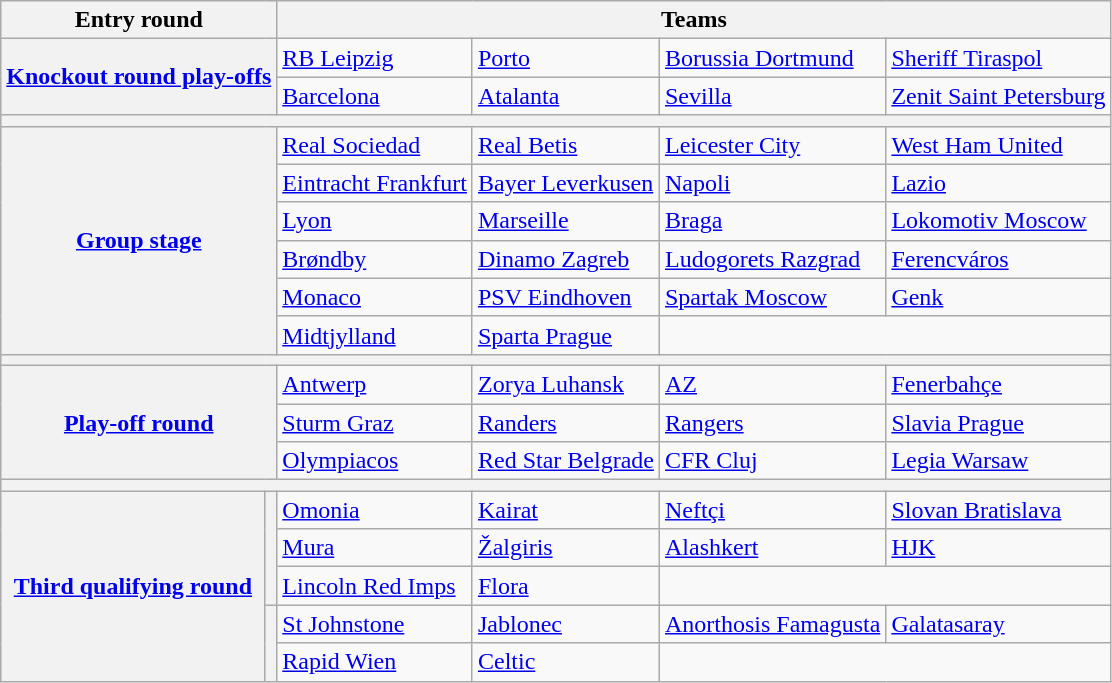<table class="wikitable">
<tr>
<th colspan=2>Entry round</th>
<th colspan=4>Teams</th>
</tr>
<tr>
<th colspan=2 rowspan=2><a href='#'>Knockout round play-offs</a></th>
<td> <a href='#'>RB Leipzig</a> </td>
<td> <a href='#'>Porto</a> </td>
<td> <a href='#'>Borussia Dortmund</a> </td>
<td> <a href='#'>Sheriff Tiraspol</a> </td>
</tr>
<tr>
<td> <a href='#'>Barcelona</a> </td>
<td> <a href='#'>Atalanta</a> </td>
<td> <a href='#'>Sevilla</a> </td>
<td> <a href='#'>Zenit Saint Petersburg</a> </td>
</tr>
<tr>
<th colspan=6></th>
</tr>
<tr>
<th colspan=2 rowspan=6><a href='#'>Group stage</a></th>
<td> <a href='#'>Real Sociedad</a> </td>
<td> <a href='#'>Real Betis</a> </td>
<td> <a href='#'>Leicester City</a> </td>
<td> <a href='#'>West Ham United</a> </td>
</tr>
<tr>
<td> <a href='#'>Eintracht Frankfurt</a> </td>
<td> <a href='#'>Bayer Leverkusen</a> </td>
<td> <a href='#'>Napoli</a> </td>
<td> <a href='#'>Lazio</a> </td>
</tr>
<tr>
<td> <a href='#'>Lyon</a> </td>
<td> <a href='#'>Marseille</a> </td>
<td> <a href='#'>Braga</a> </td>
<td> <a href='#'>Lokomotiv Moscow</a> </td>
</tr>
<tr>
<td> <a href='#'>Brøndby</a> </td>
<td> <a href='#'>Dinamo Zagreb</a> </td>
<td> <a href='#'>Ludogorets Razgrad</a> </td>
<td> <a href='#'>Ferencváros</a> </td>
</tr>
<tr>
<td> <a href='#'>Monaco</a> </td>
<td> <a href='#'>PSV Eindhoven</a> </td>
<td> <a href='#'>Spartak Moscow</a> </td>
<td> <a href='#'>Genk</a> </td>
</tr>
<tr>
<td> <a href='#'>Midtjylland</a> </td>
<td> <a href='#'>Sparta Prague</a> </td>
<td colspan=2></td>
</tr>
<tr>
<th colspan=6></th>
</tr>
<tr>
<th colspan=2 rowspan=3><a href='#'>Play-off round</a></th>
<td> <a href='#'>Antwerp</a> </td>
<td> <a href='#'>Zorya Luhansk</a> </td>
<td> <a href='#'>AZ</a> </td>
<td> <a href='#'>Fenerbahçe</a> </td>
</tr>
<tr>
<td> <a href='#'>Sturm Graz</a> </td>
<td> <a href='#'>Randers</a> </td>
<td> <a href='#'>Rangers</a> </td>
<td> <a href='#'>Slavia Prague</a> </td>
</tr>
<tr>
<td> <a href='#'>Olympiacos</a> </td>
<td> <a href='#'>Red Star Belgrade</a> </td>
<td> <a href='#'>CFR Cluj</a> </td>
<td> <a href='#'>Legia Warsaw</a> </td>
</tr>
<tr>
<th colspan=6></th>
</tr>
<tr>
<th rowspan=5><a href='#'>Third qualifying round</a></th>
<th rowspan=3></th>
<td> <a href='#'>Omonia</a> </td>
<td> <a href='#'>Kairat</a> </td>
<td> <a href='#'>Neftçi</a> </td>
<td> <a href='#'>Slovan Bratislava</a> </td>
</tr>
<tr>
<td> <a href='#'>Mura</a> </td>
<td> <a href='#'>Žalgiris</a> </td>
<td> <a href='#'>Alashkert</a> </td>
<td> <a href='#'>HJK</a> </td>
</tr>
<tr>
<td> <a href='#'>Lincoln Red Imps</a> </td>
<td> <a href='#'>Flora</a> </td>
<td colspan=2></td>
</tr>
<tr>
<th rowspan=2></th>
<td> <a href='#'>St Johnstone</a> </td>
<td> <a href='#'>Jablonec</a> </td>
<td> <a href='#'>Anorthosis Famagusta</a> </td>
<td> <a href='#'>Galatasaray</a> </td>
</tr>
<tr>
<td> <a href='#'>Rapid Wien</a> </td>
<td> <a href='#'>Celtic</a> </td>
<td colspan=2></td>
</tr>
</table>
